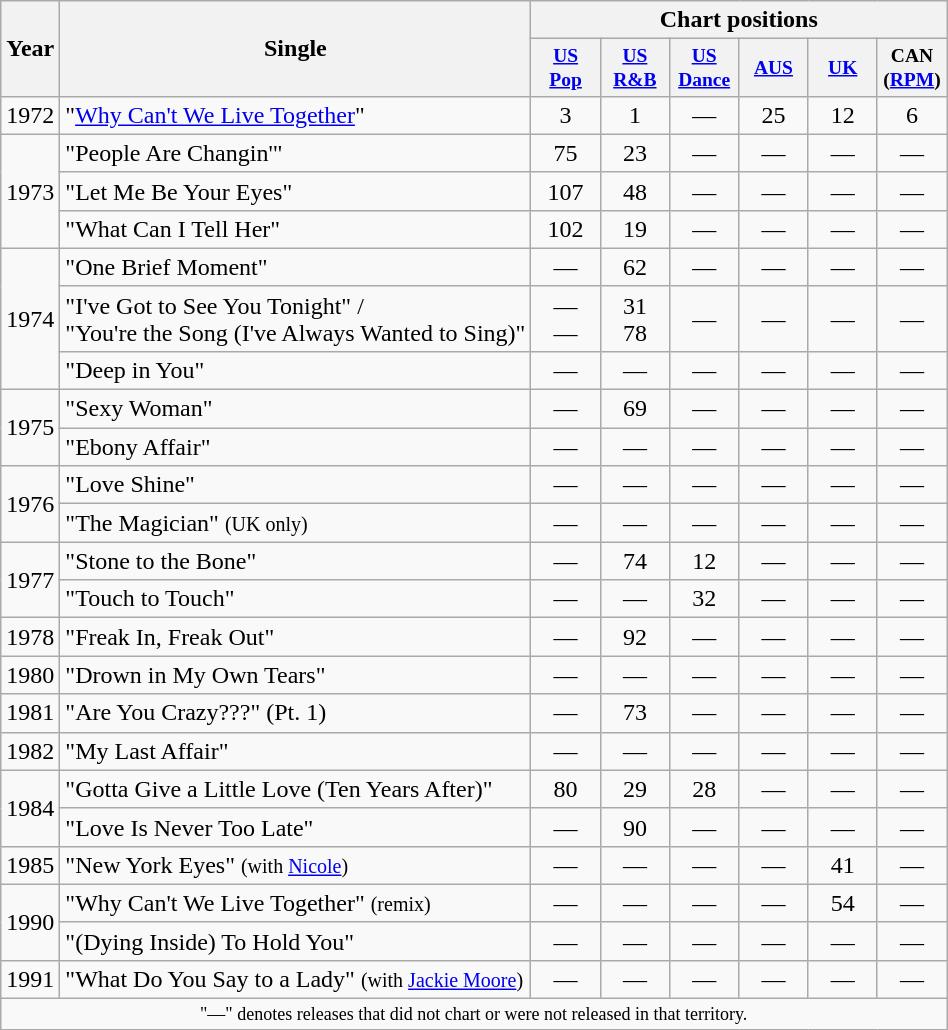<table class="wikitable" style="text-align:center;">
<tr>
<th rowspan="2">Year</th>
<th rowspan="2">Single</th>
<th colspan="6">Chart positions</th>
</tr>
<tr style="font-size:small;">
<th width="40"><a href='#'>US Pop</a><br></th>
<th width="40"><a href='#'>US R&B</a><br></th>
<th width="40"><a href='#'>US Dance</a><br></th>
<th width="40"><a href='#'>AUS</a><br></th>
<th width="40"><a href='#'>UK</a><br></th>
<th width="40">CAN (<a href='#'>RPM</a>)<br></th>
</tr>
<tr>
<td rowspan="1">1972</td>
<td align="left">"<a href='#'>Why Can't We Live Together</a>"</td>
<td>3</td>
<td>1</td>
<td>—</td>
<td>25</td>
<td>12</td>
<td>6</td>
</tr>
<tr>
<td rowspan="3">1973</td>
<td align="left">"People Are Changin'"</td>
<td>75</td>
<td>23</td>
<td>—</td>
<td>—</td>
<td>—</td>
<td>—</td>
</tr>
<tr>
<td align="left">"Let Me Be Your Eyes"</td>
<td>107</td>
<td>48</td>
<td>—</td>
<td>—</td>
<td>—</td>
<td>—</td>
</tr>
<tr>
<td align="left">"What Can I Tell Her"</td>
<td>102</td>
<td>19</td>
<td>—</td>
<td>—</td>
<td>—</td>
<td>—</td>
</tr>
<tr>
<td rowspan="3">1974</td>
<td align="left">"One Brief Moment"</td>
<td>—</td>
<td>62</td>
<td>—</td>
<td>—</td>
<td>—</td>
<td>—</td>
</tr>
<tr>
<td align="left">"I've Got to See You Tonight" /<br>"You're the Song (I've Always Wanted to Sing)"</td>
<td>—<br>—</td>
<td>31<br>78</td>
<td>—</td>
<td>—</td>
<td>—</td>
<td>—</td>
</tr>
<tr>
<td align="left">"Deep in You"</td>
<td>—</td>
<td>—</td>
<td>—</td>
<td>—</td>
<td>—</td>
<td>—</td>
</tr>
<tr>
<td rowspan="2">1975</td>
<td align="left">"Sexy Woman"</td>
<td>—</td>
<td>69</td>
<td>—</td>
<td>—</td>
<td>—</td>
<td>—</td>
</tr>
<tr>
<td align="left">"Ebony Affair"</td>
<td>—</td>
<td>—</td>
<td>—</td>
<td>—</td>
<td>—</td>
<td>—</td>
</tr>
<tr>
<td rowspan="2">1976</td>
<td align="left">"Love Shine"</td>
<td>—</td>
<td>—</td>
<td>—</td>
<td>—</td>
<td>—</td>
<td>—</td>
</tr>
<tr>
<td align="left">"The Magician" <small>(UK only)</small></td>
<td>—</td>
<td>—</td>
<td>—</td>
<td>—</td>
<td>—</td>
<td>—</td>
</tr>
<tr>
<td rowspan="2">1977</td>
<td align="left">"Stone to the Bone"</td>
<td>—</td>
<td>74</td>
<td>12</td>
<td>—</td>
<td>—</td>
<td>—</td>
</tr>
<tr>
<td align="left">"Touch to Touch"</td>
<td>—</td>
<td>—</td>
<td>32</td>
<td>—</td>
<td>—</td>
<td>—</td>
</tr>
<tr>
<td rowspan="1">1978</td>
<td align="left">"Freak In, Freak Out"</td>
<td>—</td>
<td>92</td>
<td>—</td>
<td>—</td>
<td>—</td>
<td>—</td>
</tr>
<tr>
<td rowspan="1">1980</td>
<td align="left">"Drown in My Own Tears"</td>
<td>—</td>
<td>—</td>
<td>—</td>
<td>—</td>
<td>—</td>
<td>—</td>
</tr>
<tr>
<td rowspan="1">1981</td>
<td align="left">"Are You Crazy???" (Pt. 1)</td>
<td>—</td>
<td>73</td>
<td>—</td>
<td>—</td>
<td>—</td>
<td>—</td>
</tr>
<tr>
<td rowspan="1">1982</td>
<td align="left">"My Last Affair"</td>
<td>—</td>
<td>—</td>
<td>—</td>
<td>—</td>
<td>—</td>
<td>—</td>
</tr>
<tr>
<td rowspan="2">1984</td>
<td align="left">"Gotta Give a Little Love (Ten Years After)"</td>
<td>80</td>
<td>29</td>
<td>28</td>
<td>—</td>
<td>—</td>
<td>—</td>
</tr>
<tr>
<td align="left">"Love Is Never Too Late"</td>
<td>—</td>
<td>90</td>
<td>—</td>
<td>—</td>
<td>—</td>
<td>—</td>
</tr>
<tr>
<td rowspan="1">1985</td>
<td align="left">"New York Eyes" <small>(with <a href='#'>Nicole</a>)</small></td>
<td>—</td>
<td>—</td>
<td>—</td>
<td>—</td>
<td>41</td>
<td>—</td>
</tr>
<tr>
<td rowspan="2">1990</td>
<td align="left">"Why Can't We Live Together" <small>(remix)</small></td>
<td>—</td>
<td>—</td>
<td>—</td>
<td>—</td>
<td>54</td>
<td>—</td>
</tr>
<tr>
<td align="left">"(Dying Inside) To Hold You"</td>
<td>—</td>
<td>—</td>
<td>—</td>
<td>—</td>
<td>—</td>
<td>—</td>
</tr>
<tr>
<td rowspan="1">1991</td>
<td align="left">"What Do You Say to a Lady" <small>(with <a href='#'>Jackie Moore</a>)</small></td>
<td>—</td>
<td>—</td>
<td>—</td>
<td>—</td>
<td>—</td>
<td>—</td>
</tr>
<tr>
<td colspan="8" style="text-align:center; font-size:9pt;">"—" denotes releases that did not chart or were not released in that territory.</td>
</tr>
</table>
